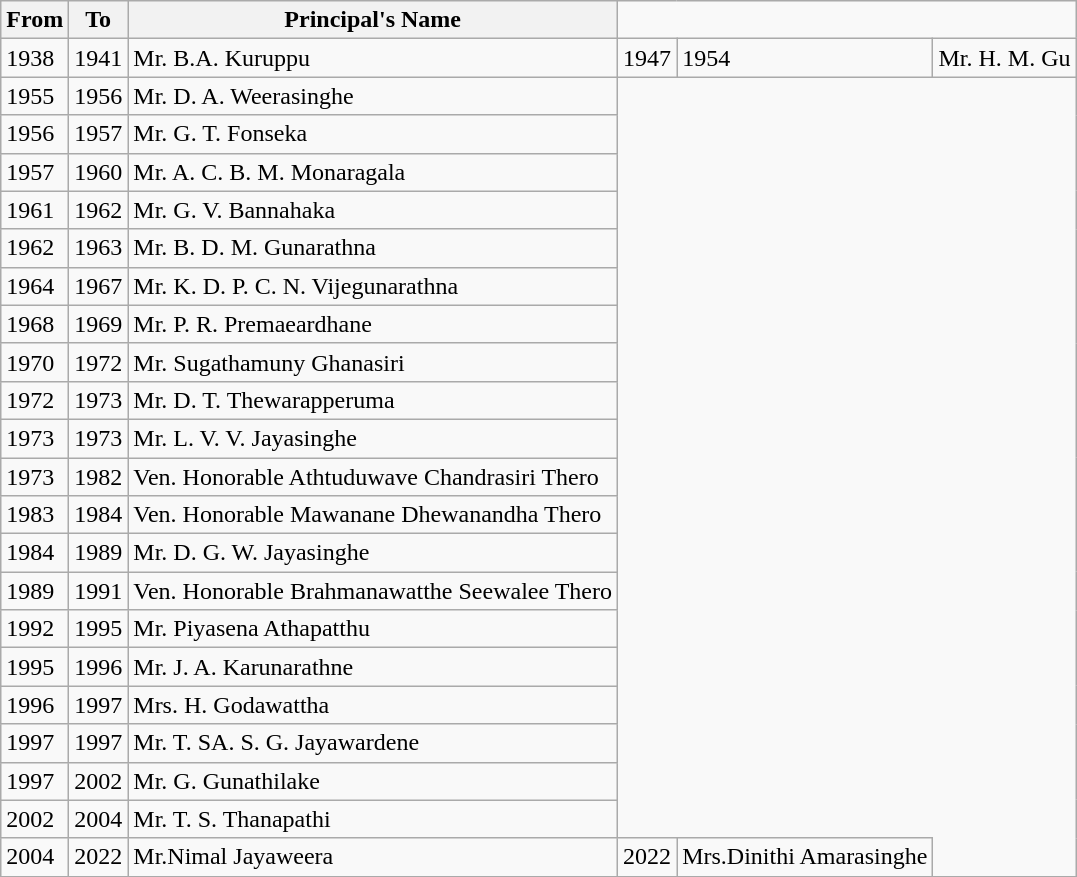<table class="wikitable" border="1">
<tr>
<th>From</th>
<th>To</th>
<th>Principal's Name</th>
</tr>
<tr>
<td>1938</td>
<td>1941</td>
<td>Mr. B.A. Kuruppu</td>
<td>1947</td>
<td>1954</td>
<td>Mr. H. M. Gu</td>
</tr>
<tr>
<td>1955</td>
<td>1956</td>
<td>Mr. D. A. Weerasinghe</td>
</tr>
<tr>
<td>1956</td>
<td>1957</td>
<td>Mr. G. T. Fonseka</td>
</tr>
<tr>
<td>1957</td>
<td>1960</td>
<td>Mr. A. C. B. M. Monaragala</td>
</tr>
<tr>
<td>1961</td>
<td>1962</td>
<td>Mr. G. V. Bannahaka</td>
</tr>
<tr>
<td>1962</td>
<td>1963</td>
<td>Mr. B. D. M. Gunarathna</td>
</tr>
<tr>
<td>1964</td>
<td>1967</td>
<td>Mr. K. D. P. C. N. Vijegunarathna</td>
</tr>
<tr>
<td>1968</td>
<td>1969</td>
<td>Mr. P. R. Premaeardhane</td>
</tr>
<tr>
<td>1970</td>
<td>1972</td>
<td>Mr. Sugathamuny Ghanasiri</td>
</tr>
<tr>
<td>1972</td>
<td>1973</td>
<td>Mr. D. T. Thewarapperuma</td>
</tr>
<tr>
<td>1973</td>
<td>1973</td>
<td>Mr. L. V. V. Jayasinghe</td>
</tr>
<tr>
<td>1973</td>
<td>1982</td>
<td>Ven. Honorable Athtuduwave Chandrasiri Thero</td>
</tr>
<tr>
<td>1983</td>
<td>1984</td>
<td>Ven. Honorable Mawanane Dhewanandha Thero</td>
</tr>
<tr>
<td>1984</td>
<td>1989</td>
<td>Mr. D. G. W. Jayasinghe</td>
</tr>
<tr>
<td>1989</td>
<td>1991</td>
<td>Ven. Honorable Brahmanawatthe Seewalee Thero</td>
</tr>
<tr>
<td>1992</td>
<td>1995</td>
<td>Mr. Piyasena Athapatthu</td>
</tr>
<tr>
<td>1995</td>
<td>1996</td>
<td>Mr. J. A. Karunarathne</td>
</tr>
<tr>
<td>1996</td>
<td>1997</td>
<td>Mrs. H. Godawattha</td>
</tr>
<tr>
<td>1997</td>
<td>1997</td>
<td>Mr. T. SA. S. G. Jayawardene</td>
</tr>
<tr>
<td>1997</td>
<td>2002</td>
<td>Mr. G. Gunathilake</td>
</tr>
<tr>
<td>2002</td>
<td>2004</td>
<td>Mr. T. S. Thanapathi</td>
</tr>
<tr>
<td>2004</td>
<td>2022</td>
<td>Mr.Nimal Jayaweera</td>
<td>2022</td>
<td>Mrs.Dinithi Amarasinghe</td>
</tr>
</table>
